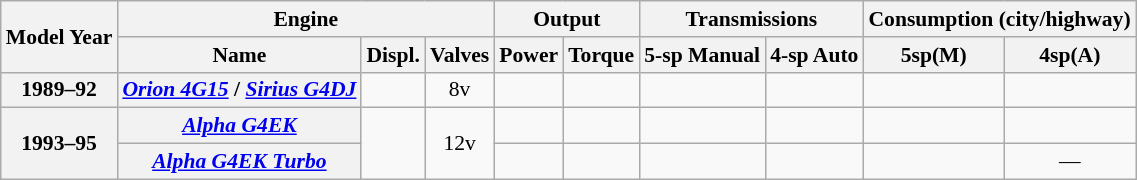<table class="wikitable sortable" style="font-size:90%;text-align:center;">
<tr>
<th rowspan=2>Model Year</th>
<th colspan=3>Engine</th>
<th colspan=2>Output</th>
<th colspan=2>Transmissions</th>
<th colspan=2>Consumption (city/highway)</th>
</tr>
<tr>
<th>Name</th>
<th>Displ.</th>
<th>Valves</th>
<th>Power</th>
<th>Torque</th>
<th>5-sp Manual</th>
<th>4-sp Auto</th>
<th>5sp(M)</th>
<th>4sp(A)</th>
</tr>
<tr>
<th>1989–92</th>
<th><a href='#'><em>Orion 4G15</em></a> / <a href='#'><em>Sirius G4DJ</em></a></th>
<td></td>
<td>8v</td>
<td></td>
<td></td>
<td></td>
<td></td>
<td></td>
<td></td>
</tr>
<tr>
<th rowspan=2>1993–95</th>
<th><a href='#'><em>Alpha G4EK</em></a></th>
<td rowspan=2></td>
<td rowspan=2>12v</td>
<td></td>
<td></td>
<td></td>
<td></td>
<td></td>
<td></td>
</tr>
<tr>
<th><a href='#'><em>Alpha G4EK Turbo</em></a></th>
<td></td>
<td></td>
<td></td>
<td></td>
<td></td>
<td>—</td>
</tr>
</table>
